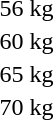<table>
<tr>
<td rowspan=2>56 kg<br></td>
<td rowspan=2></td>
<td rowspan=2></td>
<td></td>
</tr>
<tr>
<td></td>
</tr>
<tr>
<td rowspan=2>60 kg<br></td>
<td rowspan=2></td>
<td rowspan=2></td>
<td></td>
</tr>
<tr>
<td></td>
</tr>
<tr>
<td rowspan=2>65 kg<br></td>
<td rowspan=2></td>
<td rowspan=2></td>
<td></td>
</tr>
<tr>
<td></td>
</tr>
<tr>
<td rowspan=2>70 kg<br></td>
<td rowspan=2></td>
<td rowspan=2></td>
<td></td>
</tr>
<tr>
<td></td>
</tr>
</table>
